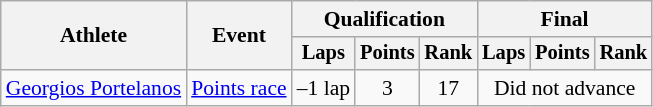<table class="wikitable" style="font-size:90%">
<tr>
<th rowspan=2>Athlete</th>
<th rowspan=2>Event</th>
<th colspan=3>Qualification</th>
<th colspan=3>Final</th>
</tr>
<tr style="font-size:95%">
<th>Laps</th>
<th>Points</th>
<th>Rank</th>
<th>Laps</th>
<th>Points</th>
<th>Rank</th>
</tr>
<tr align=center>
<td align=left><a href='#'>Georgios Portelanos</a></td>
<td align=left><a href='#'>Points race</a></td>
<td>–1 lap</td>
<td>3</td>
<td>17</td>
<td colspan=3>Did not advance</td>
</tr>
</table>
